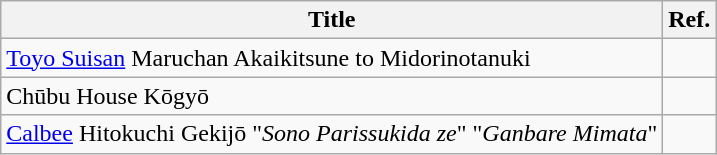<table class="wikitable">
<tr>
<th>Title</th>
<th>Ref.</th>
</tr>
<tr>
<td><a href='#'>Toyo Suisan</a> Maruchan Akaikitsune to Midorinotanuki</td>
<td></td>
</tr>
<tr>
<td>Chūbu House Kōgyō</td>
<td></td>
</tr>
<tr>
<td><a href='#'>Calbee</a> Hitokuchi Gekijō "<em>Sono Parissukida ze</em>" "<em>Ganbare Mimata</em>"</td>
<td></td>
</tr>
</table>
